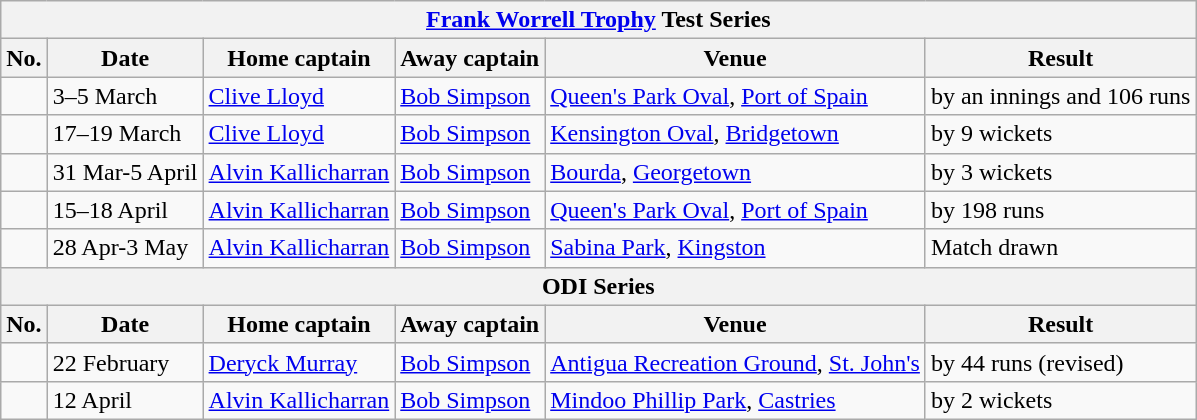<table class="wikitable">
<tr>
<th colspan="9"><a href='#'>Frank Worrell Trophy</a> Test Series</th>
</tr>
<tr>
<th>No.</th>
<th>Date</th>
<th>Home captain</th>
<th>Away captain</th>
<th>Venue</th>
<th>Result</th>
</tr>
<tr>
<td></td>
<td>3–5 March</td>
<td><a href='#'>Clive Lloyd</a></td>
<td><a href='#'>Bob Simpson</a></td>
<td><a href='#'>Queen's Park Oval</a>, <a href='#'>Port of Spain</a></td>
<td> by an innings and 106 runs</td>
</tr>
<tr>
<td></td>
<td>17–19 March</td>
<td><a href='#'>Clive Lloyd</a></td>
<td><a href='#'>Bob Simpson</a></td>
<td><a href='#'>Kensington Oval</a>, <a href='#'>Bridgetown</a></td>
<td> by 9 wickets</td>
</tr>
<tr>
<td></td>
<td>31 Mar-5 April</td>
<td><a href='#'>Alvin Kallicharran</a></td>
<td><a href='#'>Bob Simpson</a></td>
<td><a href='#'>Bourda</a>, <a href='#'>Georgetown</a></td>
<td> by 3 wickets</td>
</tr>
<tr>
<td></td>
<td>15–18 April</td>
<td><a href='#'>Alvin Kallicharran</a></td>
<td><a href='#'>Bob Simpson</a></td>
<td><a href='#'>Queen's Park Oval</a>, <a href='#'>Port of Spain</a></td>
<td> by 198 runs</td>
</tr>
<tr>
<td></td>
<td>28 Apr-3 May</td>
<td><a href='#'>Alvin Kallicharran</a></td>
<td><a href='#'>Bob Simpson</a></td>
<td><a href='#'>Sabina Park</a>, <a href='#'>Kingston</a></td>
<td>Match drawn</td>
</tr>
<tr>
<th colspan="9">ODI Series</th>
</tr>
<tr>
<th>No.</th>
<th>Date</th>
<th>Home captain</th>
<th>Away captain</th>
<th>Venue</th>
<th>Result</th>
</tr>
<tr>
<td></td>
<td>22 February</td>
<td><a href='#'>Deryck Murray</a></td>
<td><a href='#'>Bob Simpson</a></td>
<td><a href='#'>Antigua Recreation Ground</a>, <a href='#'>St. John's</a></td>
<td> by 44 runs (revised)</td>
</tr>
<tr>
<td></td>
<td>12 April</td>
<td><a href='#'>Alvin Kallicharran</a></td>
<td><a href='#'>Bob Simpson</a></td>
<td><a href='#'>Mindoo Phillip Park</a>, <a href='#'>Castries</a></td>
<td> by 2 wickets</td>
</tr>
</table>
